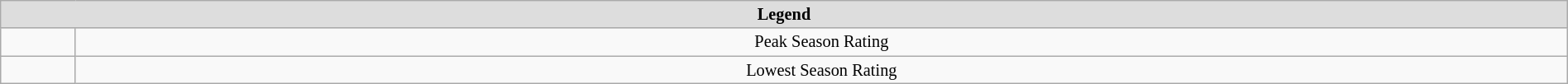<table class="wikitable" width="100%" style="font-size:85%; text-align:center;">
<tr>
<th style="background: #DDDDDD;" colspan="2">Legend</th>
</tr>
<tr>
<td></td>
<td>Peak Season Rating</td>
</tr>
<tr>
<td></td>
<td>Lowest Season Rating</td>
</tr>
</table>
